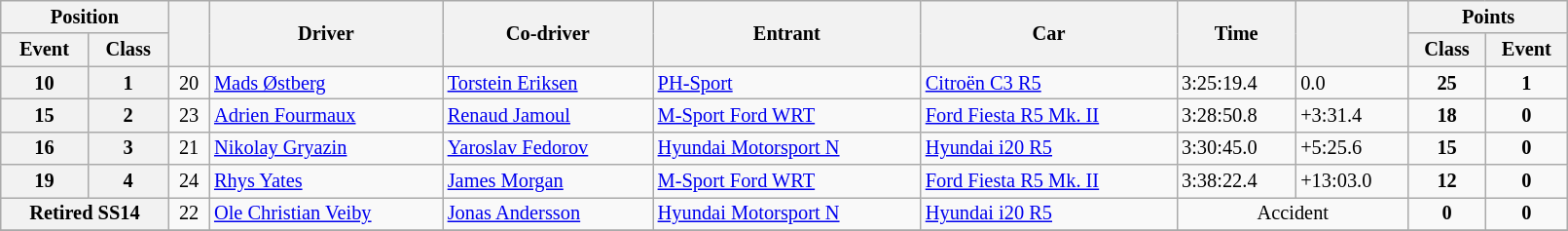<table class="wikitable" width=85% style="font-size: 85%;">
<tr>
<th colspan="2">Position</th>
<th rowspan="2"></th>
<th rowspan="2">Driver</th>
<th rowspan="2">Co-driver</th>
<th rowspan="2">Entrant</th>
<th rowspan="2">Car</th>
<th rowspan="2">Time</th>
<th rowspan="2"></th>
<th colspan="2">Points</th>
</tr>
<tr>
<th>Event</th>
<th>Class</th>
<th>Class</th>
<th>Event</th>
</tr>
<tr>
<th>10</th>
<th>1</th>
<td align="center">20</td>
<td><a href='#'>Mads Østberg</a></td>
<td><a href='#'>Torstein Eriksen</a></td>
<td><a href='#'>PH-Sport</a></td>
<td><a href='#'>Citroën C3 R5</a></td>
<td>3:25:19.4</td>
<td>0.0</td>
<td align="center"><strong>25</strong></td>
<td align="center"><strong>1</strong></td>
</tr>
<tr>
<th>15</th>
<th>2</th>
<td align="center">23</td>
<td><a href='#'>Adrien Fourmaux</a></td>
<td><a href='#'>Renaud Jamoul</a></td>
<td><a href='#'>M-Sport Ford WRT</a></td>
<td><a href='#'>Ford Fiesta R5 Mk. II</a></td>
<td>3:28:50.8</td>
<td>+3:31.4</td>
<td align="center"><strong>18</strong></td>
<td align="center"><strong>0</strong></td>
</tr>
<tr>
<th>16</th>
<th>3</th>
<td align="center">21</td>
<td><a href='#'>Nikolay Gryazin</a></td>
<td><a href='#'>Yaroslav Fedorov</a></td>
<td><a href='#'>Hyundai Motorsport N</a></td>
<td><a href='#'>Hyundai i20 R5</a></td>
<td>3:30:45.0</td>
<td>+5:25.6</td>
<td align="center"><strong>15</strong></td>
<td align="center"><strong>0</strong></td>
</tr>
<tr>
<th>19</th>
<th>4</th>
<td align="center">24</td>
<td><a href='#'>Rhys Yates</a></td>
<td><a href='#'>James Morgan</a></td>
<td><a href='#'>M-Sport Ford WRT</a></td>
<td nowrap><a href='#'>Ford Fiesta R5 Mk. II</a></td>
<td>3:38:22.4</td>
<td>+13:03.0</td>
<td align="center"><strong>12</strong></td>
<td align="center"><strong>0</strong></td>
</tr>
<tr>
<th colspan="2" nowrap>Retired SS14</th>
<td align="center">22</td>
<td nowrap><a href='#'>Ole Christian Veiby</a></td>
<td nowrap><a href='#'>Jonas Andersson</a></td>
<td nowrap><a href='#'>Hyundai Motorsport N</a></td>
<td nowrap><a href='#'>Hyundai i20 R5</a></td>
<td align="center" colspan="2">Accident</td>
<td align="center"><strong>0</strong></td>
<td align="center"><strong>0</strong></td>
</tr>
<tr>
</tr>
</table>
